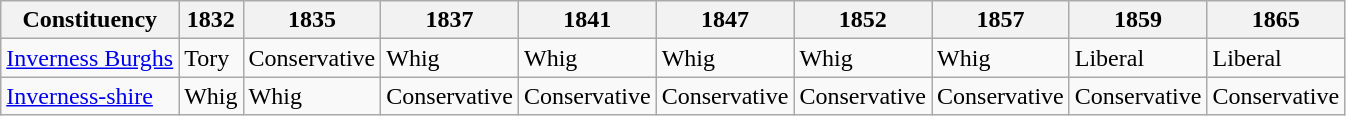<table class=wikitable sortable>
<tr>
<th>Constituency</th>
<th>1832</th>
<th>1835</th>
<th>1837</th>
<th>1841</th>
<th>1847</th>
<th>1852</th>
<th>1857</th>
<th>1859</th>
<th>1865</th>
</tr>
<tr>
<td><a href='#'>Inverness Burghs</a></td>
<td bgcolor=>Tory</td>
<td bgcolor=>Conservative</td>
<td bgcolor=>Whig</td>
<td bgcolor=>Whig</td>
<td bgcolor=>Whig</td>
<td bgcolor=>Whig</td>
<td bgcolor=>Whig</td>
<td bgcolor=>Liberal</td>
<td bgcolor=>Liberal</td>
</tr>
<tr>
<td><a href='#'>Inverness-shire</a></td>
<td bgcolor=>Whig</td>
<td bgcolor=>Whig</td>
<td bgcolor=>Conservative</td>
<td bgcolor=>Conservative</td>
<td bgcolor=>Conservative</td>
<td bgcolor=>Conservative</td>
<td bgcolor=>Conservative</td>
<td bgcolor=>Conservative</td>
<td bgcolor=>Conservative</td>
</tr>
</table>
